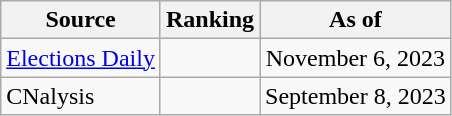<table class="wikitable" style="text-align:center">
<tr>
<th>Source</th>
<th>Ranking</th>
<th>As of</th>
</tr>
<tr>
<td align=left><a href='#'>Elections Daily</a></td>
<td></td>
<td>November 6, 2023</td>
</tr>
<tr>
<td align=left>CNalysis</td>
<td></td>
<td>September 8, 2023</td>
</tr>
</table>
